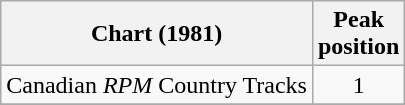<table class="wikitable">
<tr>
<th>Chart (1981)</th>
<th>Peak<br>position</th>
</tr>
<tr>
<td>Canadian <em>RPM</em> Country Tracks</td>
<td style="text-align:center;">1</td>
</tr>
<tr>
</tr>
<tr>
</tr>
</table>
